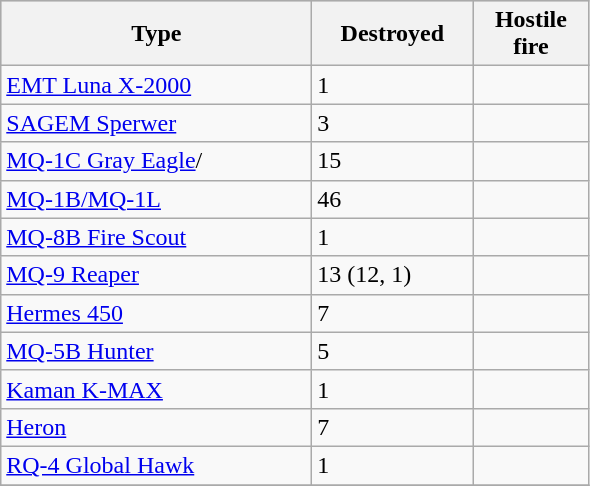<table class="wikitable sortable" style="text-align:left;">
<tr style="background:#c9c9c9;">
<th style="width: 200px">Type</th>
<th style="width: 100px">Destroyed</th>
<th style="width: 70px">Hostile fire</th>
</tr>
<tr>
<td><a href='#'>EMT Luna X-2000</a></td>
<td>1 </td>
<td></td>
</tr>
<tr>
<td><a href='#'>SAGEM Sperwer</a></td>
<td>3 </td>
<td></td>
</tr>
<tr>
<td><a href='#'>MQ-1C Gray Eagle</a>/</td>
<td>15</td>
<td></td>
</tr>
<tr>
<td><a href='#'>MQ-1B/MQ-1L</a></td>
<td>46</td>
<td></td>
</tr>
<tr>
<td><a href='#'>MQ-8B Fire Scout</a></td>
<td>1</td>
<td></td>
</tr>
<tr>
<td><a href='#'>MQ-9 Reaper</a></td>
<td>13 (12, 1)</td>
<td></td>
</tr>
<tr>
<td><a href='#'>Hermes 450</a></td>
<td>7 </td>
<td></td>
</tr>
<tr>
<td><a href='#'>MQ-5B Hunter</a></td>
<td>5 </td>
<td></td>
</tr>
<tr>
<td><a href='#'>Kaman K-MAX</a></td>
<td>1 </td>
<td></td>
</tr>
<tr>
<td><a href='#'>Heron</a></td>
<td>7 </td>
<td></td>
</tr>
<tr>
<td><a href='#'>RQ-4 Global Hawk</a></td>
<td>1</td>
<td></td>
</tr>
<tr>
</tr>
</table>
